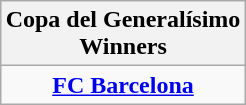<table class="wikitable" style="text-align: center; margin: 0 auto;">
<tr>
<th>Copa del Generalísimo<br>Winners</th>
</tr>
<tr>
<td><strong><a href='#'>FC Barcelona</a></strong></td>
</tr>
</table>
